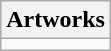<table class="wikitable collapsible collapsed">
<tr>
<th>Artworks</th>
</tr>
<tr>
<td></td>
</tr>
</table>
